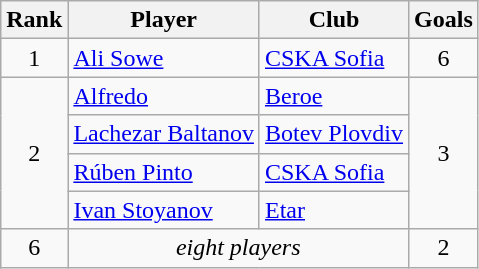<table class="wikitable" style="text-align:center">
<tr>
<th>Rank</th>
<th>Player</th>
<th>Club</th>
<th>Goals</th>
</tr>
<tr>
<td rowspan="1">1</td>
<td align=left> <a href='#'>Ali Sowe</a></td>
<td align=left><a href='#'>CSKA Sofia</a></td>
<td rowspan="1">6</td>
</tr>
<tr>
<td rowspan="4">2</td>
<td align=left> <a href='#'>Alfredo</a></td>
<td align=left><a href='#'>Beroe</a></td>
<td rowspan="4">3</td>
</tr>
<tr>
<td align=left> <a href='#'>Lachezar Baltanov</a></td>
<td align=left><a href='#'>Botev Plovdiv</a></td>
</tr>
<tr>
<td align=left> <a href='#'>Rúben Pinto</a></td>
<td align=left><a href='#'>CSKA Sofia</a></td>
</tr>
<tr>
<td align=left> <a href='#'>Ivan Stoyanov</a></td>
<td align=left><a href='#'>Etar</a></td>
</tr>
<tr>
<td rowspan="8">6</td>
<td colspan="2"><em>eight players</em></td>
<td rowspan="8">2</td>
</tr>
</table>
